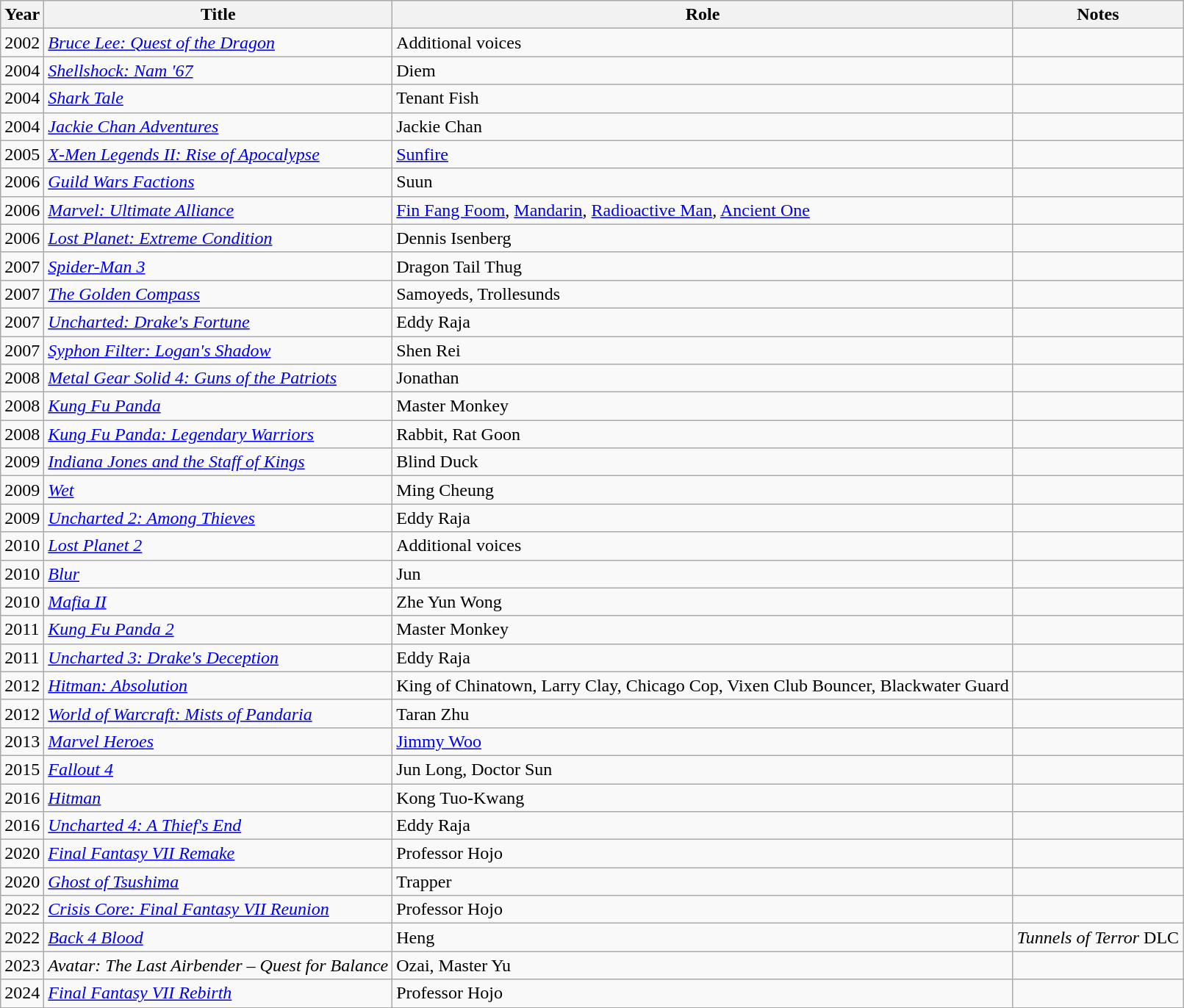<table class="wikitable">
<tr>
<th>Year</th>
<th>Title</th>
<th>Role</th>
<th>Notes</th>
</tr>
<tr>
<td>2002</td>
<td><em><a href='#'>Bruce Lee: Quest of the Dragon</a></em></td>
<td>Additional voices</td>
<td></td>
</tr>
<tr>
<td>2004</td>
<td><em><a href='#'>Shellshock: Nam '67</a></em></td>
<td>Diem</td>
<td></td>
</tr>
<tr>
<td>2004</td>
<td><em><a href='#'>Shark Tale</a></em></td>
<td>Tenant Fish</td>
<td></td>
</tr>
<tr>
<td>2004</td>
<td><em><a href='#'>Jackie Chan Adventures</a></em></td>
<td>Jackie Chan</td>
<td></td>
</tr>
<tr>
<td>2005</td>
<td><em><a href='#'>X-Men Legends II: Rise of Apocalypse</a></em></td>
<td><a href='#'>Sunfire</a></td>
<td></td>
</tr>
<tr>
<td>2006</td>
<td><em><a href='#'>Guild Wars Factions</a></em></td>
<td>Suun</td>
<td></td>
</tr>
<tr>
<td>2006</td>
<td><em><a href='#'>Marvel: Ultimate Alliance</a></em></td>
<td><a href='#'>Fin Fang Foom</a>, <a href='#'>Mandarin</a>, <a href='#'>Radioactive Man</a>, <a href='#'>Ancient One</a></td>
<td></td>
</tr>
<tr>
<td>2006</td>
<td><em><a href='#'>Lost Planet: Extreme Condition</a></em></td>
<td>Dennis Isenberg</td>
<td></td>
</tr>
<tr>
<td>2007</td>
<td><em><a href='#'>Spider-Man 3</a></em></td>
<td>Dragon Tail Thug</td>
<td></td>
</tr>
<tr>
<td>2007</td>
<td><em><a href='#'>The Golden Compass</a></em></td>
<td>Samoyeds, Trollesunds</td>
<td></td>
</tr>
<tr>
<td>2007</td>
<td><em><a href='#'>Uncharted: Drake's Fortune</a></em></td>
<td>Eddy Raja</td>
<td></td>
</tr>
<tr>
<td>2007</td>
<td><em><a href='#'>Syphon Filter: Logan's Shadow</a></em></td>
<td>Shen Rei</td>
<td></td>
</tr>
<tr>
<td>2008</td>
<td><em><a href='#'>Metal Gear Solid 4: Guns of the Patriots</a></em></td>
<td>Jonathan</td>
<td></td>
</tr>
<tr>
<td>2008</td>
<td><em><a href='#'>Kung Fu Panda</a></em></td>
<td>Master Monkey</td>
<td></td>
</tr>
<tr>
<td>2008</td>
<td><em><a href='#'>Kung Fu Panda: Legendary Warriors</a></em></td>
<td>Rabbit, Rat Goon</td>
<td></td>
</tr>
<tr>
<td>2009</td>
<td><em><a href='#'>Indiana Jones and the Staff of Kings</a></em></td>
<td>Blind Duck</td>
<td></td>
</tr>
<tr>
<td>2009</td>
<td><em><a href='#'>Wet</a></em></td>
<td>Ming Cheung</td>
<td></td>
</tr>
<tr>
<td>2009</td>
<td><em><a href='#'>Uncharted 2: Among Thieves</a></em></td>
<td>Eddy Raja</td>
<td></td>
</tr>
<tr>
<td>2010</td>
<td><em><a href='#'>Lost Planet 2</a></em></td>
<td>Additional voices</td>
<td></td>
</tr>
<tr>
<td>2010</td>
<td><em><a href='#'>Blur</a></em></td>
<td>Jun</td>
<td></td>
</tr>
<tr>
<td>2010</td>
<td><em><a href='#'>Mafia II</a></em></td>
<td>Zhe Yun Wong</td>
<td></td>
</tr>
<tr>
<td>2011</td>
<td><em><a href='#'>Kung Fu Panda 2</a></em></td>
<td>Master Monkey</td>
<td></td>
</tr>
<tr>
<td>2011</td>
<td><em><a href='#'>Uncharted 3: Drake's Deception</a></em></td>
<td>Eddy Raja</td>
<td></td>
</tr>
<tr>
<td>2012</td>
<td><em><a href='#'>Hitman: Absolution</a></em></td>
<td>King of Chinatown, Larry Clay, Chicago Cop, Vixen Club Bouncer, Blackwater Guard</td>
<td></td>
</tr>
<tr>
<td>2012</td>
<td><em><a href='#'>World of Warcraft: Mists of Pandaria</a></em></td>
<td>Taran Zhu</td>
<td></td>
</tr>
<tr>
<td>2013</td>
<td><em><a href='#'>Marvel Heroes</a></em></td>
<td><a href='#'>Jimmy Woo</a></td>
<td></td>
</tr>
<tr>
<td>2015</td>
<td><em><a href='#'>Fallout 4</a></em></td>
<td>Jun Long, Doctor Sun</td>
<td></td>
</tr>
<tr>
<td>2016</td>
<td><em><a href='#'>Hitman</a></em></td>
<td>Kong Tuo-Kwang</td>
<td></td>
</tr>
<tr>
<td>2016</td>
<td><em><a href='#'>Uncharted 4: A Thief's End</a></em></td>
<td>Eddy Raja</td>
<td></td>
</tr>
<tr>
<td>2020</td>
<td><em><a href='#'>Final Fantasy VII Remake</a></em></td>
<td>Professor Hojo</td>
<td></td>
</tr>
<tr>
<td>2020</td>
<td><em><a href='#'>Ghost of Tsushima</a></em></td>
<td>Trapper</td>
<td></td>
</tr>
<tr>
<td>2022</td>
<td><em><a href='#'>Crisis Core: Final Fantasy VII Reunion</a></em></td>
<td>Professor Hojo</td>
<td></td>
</tr>
<tr>
<td>2022</td>
<td><em><a href='#'>Back 4 Blood</a></em></td>
<td>Heng</td>
<td><em>Tunnels of Terror</em> DLC</td>
</tr>
<tr>
<td>2023</td>
<td><em>Avatar: The Last Airbender – Quest for Balance</em></td>
<td>Ozai, Master Yu</td>
<td></td>
</tr>
<tr>
<td>2024</td>
<td><em><a href='#'>Final Fantasy VII Rebirth</a></em></td>
<td>Professor Hojo</td>
<td></td>
</tr>
</table>
